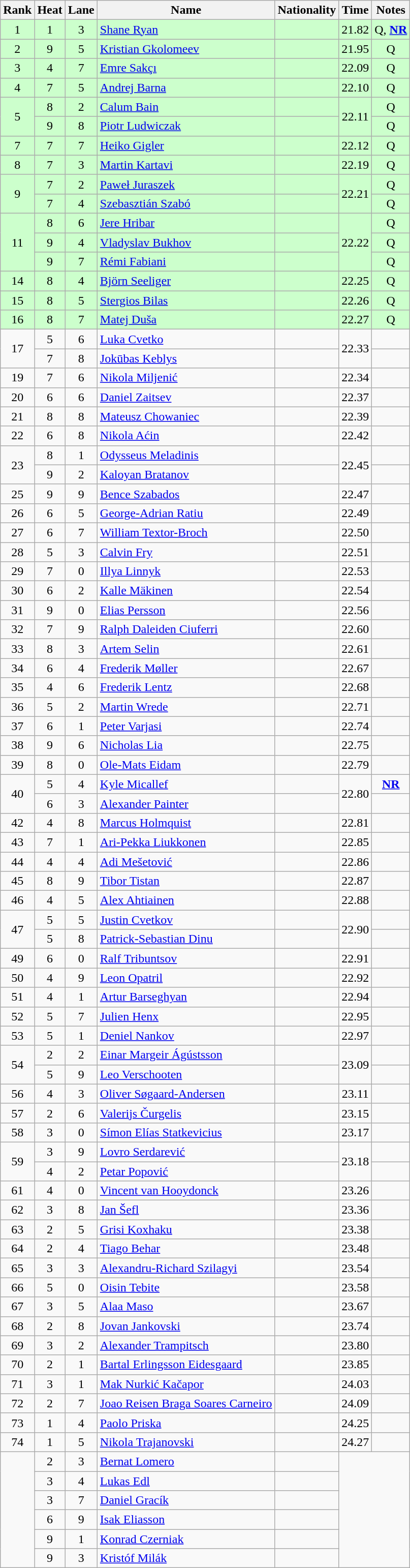<table class="wikitable sortable" style="text-align:center">
<tr>
<th>Rank</th>
<th>Heat</th>
<th>Lane</th>
<th>Name</th>
<th>Nationality</th>
<th>Time</th>
<th>Notes</th>
</tr>
<tr bgcolor=ccffcc>
<td>1</td>
<td>1</td>
<td>3</td>
<td align=left><a href='#'>Shane Ryan</a></td>
<td align=left></td>
<td>21.82</td>
<td>Q, <strong><a href='#'>NR</a></strong></td>
</tr>
<tr bgcolor=ccffcc>
<td>2</td>
<td>9</td>
<td>5</td>
<td align=left><a href='#'>Kristian Gkolomeev</a></td>
<td align=left></td>
<td>21.95</td>
<td>Q</td>
</tr>
<tr bgcolor=ccffcc>
<td>3</td>
<td>4</td>
<td>7</td>
<td align=left><a href='#'>Emre Sakçı</a></td>
<td align=left></td>
<td>22.09</td>
<td>Q</td>
</tr>
<tr bgcolor=ccffcc>
<td>4</td>
<td>7</td>
<td>5</td>
<td align=left><a href='#'>Andrej Barna</a></td>
<td align=left></td>
<td>22.10</td>
<td>Q</td>
</tr>
<tr bgcolor=ccffcc>
<td rowspan=2>5</td>
<td>8</td>
<td>2</td>
<td align=left><a href='#'>Calum Bain</a></td>
<td align=left></td>
<td rowspan=2>22.11</td>
<td>Q</td>
</tr>
<tr bgcolor=ccffcc>
<td>9</td>
<td>8</td>
<td align=left><a href='#'>Piotr Ludwiczak</a></td>
<td align=left></td>
<td>Q</td>
</tr>
<tr bgcolor=ccffcc>
<td>7</td>
<td>7</td>
<td>7</td>
<td align=left><a href='#'>Heiko Gigler</a></td>
<td align=left></td>
<td>22.12</td>
<td>Q</td>
</tr>
<tr bgcolor=ccffcc>
<td>8</td>
<td>7</td>
<td>3</td>
<td align=left><a href='#'>Martin Kartavi</a></td>
<td align=left></td>
<td>22.19</td>
<td>Q</td>
</tr>
<tr bgcolor=ccffcc>
<td rowspan=2>9</td>
<td>7</td>
<td>2</td>
<td align=left><a href='#'>Paweł Juraszek</a></td>
<td align=left></td>
<td rowspan=2>22.21</td>
<td>Q</td>
</tr>
<tr bgcolor=ccffcc>
<td>7</td>
<td>4</td>
<td align=left><a href='#'>Szebasztián Szabó</a></td>
<td align=left></td>
<td>Q</td>
</tr>
<tr bgcolor=ccffcc>
<td rowspan=3>11</td>
<td>8</td>
<td>6</td>
<td align=left><a href='#'>Jere Hribar</a></td>
<td align=left></td>
<td rowspan=3>22.22</td>
<td>Q</td>
</tr>
<tr bgcolor=ccffcc>
<td>9</td>
<td>4</td>
<td align=left><a href='#'>Vladyslav Bukhov</a></td>
<td align=left></td>
<td>Q</td>
</tr>
<tr bgcolor=ccffcc>
<td>9</td>
<td>7</td>
<td align=left><a href='#'>Rémi Fabiani</a></td>
<td align=left></td>
<td>Q</td>
</tr>
<tr bgcolor=ccffcc>
<td>14</td>
<td>8</td>
<td>4</td>
<td align=left><a href='#'>Björn Seeliger</a></td>
<td align=left></td>
<td>22.25</td>
<td>Q</td>
</tr>
<tr bgcolor=ccffcc>
<td>15</td>
<td>8</td>
<td>5</td>
<td align=left><a href='#'>Stergios Bilas</a></td>
<td align=left></td>
<td>22.26</td>
<td>Q</td>
</tr>
<tr bgcolor=ccffcc>
<td>16</td>
<td>8</td>
<td>7</td>
<td align=left><a href='#'>Matej Duša</a></td>
<td align=left></td>
<td>22.27</td>
<td>Q</td>
</tr>
<tr>
<td rowspan=2>17</td>
<td>5</td>
<td>6</td>
<td align=left><a href='#'>Luka Cvetko</a></td>
<td align=left></td>
<td rowspan=2>22.33</td>
<td></td>
</tr>
<tr>
<td>7</td>
<td>8</td>
<td align=left><a href='#'>Jokūbas Keblys</a></td>
<td align=left></td>
<td></td>
</tr>
<tr>
<td>19</td>
<td>7</td>
<td>6</td>
<td align=left><a href='#'>Nikola Miljenić</a></td>
<td align=left></td>
<td>22.34</td>
<td></td>
</tr>
<tr>
<td>20</td>
<td>6</td>
<td>6</td>
<td align=left><a href='#'>Daniel Zaitsev</a></td>
<td align=left></td>
<td>22.37</td>
<td></td>
</tr>
<tr>
<td>21</td>
<td>8</td>
<td>8</td>
<td align=left><a href='#'>Mateusz Chowaniec</a></td>
<td align=left></td>
<td>22.39</td>
<td></td>
</tr>
<tr>
<td>22</td>
<td>6</td>
<td>8</td>
<td align=left><a href='#'>Nikola Aćin</a></td>
<td align=left></td>
<td>22.42</td>
<td></td>
</tr>
<tr>
<td rowspan=2>23</td>
<td>8</td>
<td>1</td>
<td align=left><a href='#'>Odysseus Meladinis</a></td>
<td align=left></td>
<td rowspan=2>22.45</td>
<td></td>
</tr>
<tr>
<td>9</td>
<td>2</td>
<td align=left><a href='#'>Kaloyan Bratanov</a></td>
<td align=left></td>
<td></td>
</tr>
<tr>
<td>25</td>
<td>9</td>
<td>9</td>
<td align=left><a href='#'>Bence Szabados</a></td>
<td align=left></td>
<td>22.47</td>
<td></td>
</tr>
<tr>
<td>26</td>
<td>6</td>
<td>5</td>
<td align=left><a href='#'>George-Adrian Ratiu</a></td>
<td align=left></td>
<td>22.49</td>
<td></td>
</tr>
<tr>
<td>27</td>
<td>6</td>
<td>7</td>
<td align=left><a href='#'>William Textor-Broch</a></td>
<td align=left></td>
<td>22.50</td>
<td></td>
</tr>
<tr>
<td>28</td>
<td>5</td>
<td>3</td>
<td align=left><a href='#'>Calvin Fry</a></td>
<td align=left></td>
<td>22.51</td>
<td></td>
</tr>
<tr>
<td>29</td>
<td>7</td>
<td>0</td>
<td align=left><a href='#'>Illya Linnyk</a></td>
<td align=left></td>
<td>22.53</td>
<td></td>
</tr>
<tr>
<td>30</td>
<td>6</td>
<td>2</td>
<td align=left><a href='#'>Kalle Mäkinen</a></td>
<td align=left></td>
<td>22.54</td>
<td></td>
</tr>
<tr>
<td>31</td>
<td>9</td>
<td>0</td>
<td align=left><a href='#'>Elias Persson</a></td>
<td align=left></td>
<td>22.56</td>
<td></td>
</tr>
<tr>
<td>32</td>
<td>7</td>
<td>9</td>
<td align=left><a href='#'>Ralph Daleiden Ciuferri</a></td>
<td align=left></td>
<td>22.60</td>
<td></td>
</tr>
<tr>
<td>33</td>
<td>8</td>
<td>3</td>
<td align=left><a href='#'>Artem Selin</a></td>
<td align=left></td>
<td>22.61</td>
<td></td>
</tr>
<tr>
<td>34</td>
<td>6</td>
<td>4</td>
<td align=left><a href='#'>Frederik Møller</a></td>
<td align=left></td>
<td>22.67</td>
<td></td>
</tr>
<tr>
<td>35</td>
<td>4</td>
<td>6</td>
<td align=left><a href='#'>Frederik Lentz</a></td>
<td align=left></td>
<td>22.68</td>
<td></td>
</tr>
<tr>
<td>36</td>
<td>5</td>
<td>2</td>
<td align=left><a href='#'>Martin Wrede</a></td>
<td align=left></td>
<td>22.71</td>
<td></td>
</tr>
<tr>
<td>37</td>
<td>6</td>
<td>1</td>
<td align=left><a href='#'>Peter Varjasi</a></td>
<td align=left></td>
<td>22.74</td>
<td></td>
</tr>
<tr>
<td>38</td>
<td>9</td>
<td>6</td>
<td align=left><a href='#'>Nicholas Lia</a></td>
<td align=left></td>
<td>22.75</td>
<td></td>
</tr>
<tr>
<td>39</td>
<td>8</td>
<td>0</td>
<td align=left><a href='#'>Ole-Mats Eidam</a></td>
<td align=left></td>
<td>22.79</td>
<td></td>
</tr>
<tr>
<td rowspan=2>40</td>
<td>5</td>
<td>4</td>
<td align=left><a href='#'>Kyle Micallef</a></td>
<td align=left></td>
<td rowspan=2>22.80</td>
<td><strong><a href='#'>NR</a></strong></td>
</tr>
<tr>
<td>6</td>
<td>3</td>
<td align=left><a href='#'>Alexander Painter</a></td>
<td align=left></td>
<td></td>
</tr>
<tr>
<td>42</td>
<td>4</td>
<td>8</td>
<td align=left><a href='#'>Marcus Holmquist</a></td>
<td align=left></td>
<td>22.81</td>
<td></td>
</tr>
<tr>
<td>43</td>
<td>7</td>
<td>1</td>
<td align=left><a href='#'>Ari-Pekka Liukkonen</a></td>
<td align=left></td>
<td>22.85</td>
<td></td>
</tr>
<tr>
<td>44</td>
<td>4</td>
<td>4</td>
<td align=left><a href='#'>Adi Mešetović</a></td>
<td align=left></td>
<td>22.86</td>
<td></td>
</tr>
<tr>
<td>45</td>
<td>8</td>
<td>9</td>
<td align=left><a href='#'>Tibor Tistan</a></td>
<td align=left></td>
<td>22.87</td>
<td></td>
</tr>
<tr>
<td>46</td>
<td>4</td>
<td>5</td>
<td align=left><a href='#'>Alex Ahtiainen</a></td>
<td align=left></td>
<td>22.88</td>
<td></td>
</tr>
<tr>
<td rowspan=2>47</td>
<td>5</td>
<td>5</td>
<td align=left><a href='#'>Justin Cvetkov</a></td>
<td align=left></td>
<td rowspan=2>22.90</td>
<td></td>
</tr>
<tr>
<td>5</td>
<td>8</td>
<td align=left><a href='#'>Patrick-Sebastian Dinu</a></td>
<td align=left></td>
<td></td>
</tr>
<tr>
<td>49</td>
<td>6</td>
<td>0</td>
<td align=left><a href='#'>Ralf Tribuntsov</a></td>
<td align=left></td>
<td>22.91</td>
<td></td>
</tr>
<tr>
<td>50</td>
<td>4</td>
<td>9</td>
<td align=left><a href='#'>Leon Opatril</a></td>
<td align=left></td>
<td>22.92</td>
<td></td>
</tr>
<tr>
<td>51</td>
<td>4</td>
<td>1</td>
<td align=left><a href='#'>Artur Barseghyan</a></td>
<td align=left></td>
<td>22.94</td>
<td></td>
</tr>
<tr>
<td>52</td>
<td>5</td>
<td>7</td>
<td align=left><a href='#'>Julien Henx</a></td>
<td align=left></td>
<td>22.95</td>
<td></td>
</tr>
<tr>
<td>53</td>
<td>5</td>
<td>1</td>
<td align=left><a href='#'>Deniel Nankov</a></td>
<td align=left></td>
<td>22.97</td>
<td></td>
</tr>
<tr>
<td rowspan=2>54</td>
<td>2</td>
<td>2</td>
<td align=left><a href='#'>Einar Margeir Ágústsson</a></td>
<td align=left></td>
<td rowspan=2>23.09</td>
<td></td>
</tr>
<tr>
<td>5</td>
<td>9</td>
<td align=left><a href='#'>Leo Verschooten</a></td>
<td align=left></td>
<td></td>
</tr>
<tr>
<td>56</td>
<td>4</td>
<td>3</td>
<td align=left><a href='#'>Oliver Søgaard-Andersen</a></td>
<td align=left></td>
<td>23.11</td>
<td></td>
</tr>
<tr>
<td>57</td>
<td>2</td>
<td>6</td>
<td align=left><a href='#'>Valerijs Čurgelis</a></td>
<td align=left></td>
<td>23.15</td>
<td></td>
</tr>
<tr>
<td>58</td>
<td>3</td>
<td>0</td>
<td align=left><a href='#'>Símon Elías Statkevicius</a></td>
<td align=left></td>
<td>23.17</td>
<td></td>
</tr>
<tr>
<td rowspan=2>59</td>
<td>3</td>
<td>9</td>
<td align=left><a href='#'>Lovro Serdarević</a></td>
<td align=left></td>
<td rowspan=2>23.18</td>
<td></td>
</tr>
<tr>
<td>4</td>
<td>2</td>
<td align=left><a href='#'>Petar Popović</a></td>
<td align=left></td>
<td></td>
</tr>
<tr>
<td>61</td>
<td>4</td>
<td>0</td>
<td align=left><a href='#'>Vincent van Hooydonck</a></td>
<td align=left></td>
<td>23.26</td>
<td></td>
</tr>
<tr>
<td>62</td>
<td>3</td>
<td>8</td>
<td align=left><a href='#'>Jan Šefl</a></td>
<td align=left></td>
<td>23.36</td>
<td></td>
</tr>
<tr>
<td>63</td>
<td>2</td>
<td>5</td>
<td align=left><a href='#'>Grisi Koxhaku</a></td>
<td align=left></td>
<td>23.38</td>
<td></td>
</tr>
<tr>
<td>64</td>
<td>2</td>
<td>4</td>
<td align=left><a href='#'>Tiago Behar</a></td>
<td align=left></td>
<td>23.48</td>
<td></td>
</tr>
<tr>
<td>65</td>
<td>3</td>
<td>3</td>
<td align=left><a href='#'>Alexandru-Richard Szilagyi</a></td>
<td align=left></td>
<td>23.54</td>
<td></td>
</tr>
<tr>
<td>66</td>
<td>5</td>
<td>0</td>
<td align=left><a href='#'>Oisin Tebite</a></td>
<td align=left></td>
<td>23.58</td>
<td></td>
</tr>
<tr>
<td>67</td>
<td>3</td>
<td>5</td>
<td align=left><a href='#'>Alaa Maso</a></td>
<td align=left></td>
<td>23.67</td>
<td></td>
</tr>
<tr>
<td>68</td>
<td>2</td>
<td>8</td>
<td align=left><a href='#'>Jovan Jankovski</a></td>
<td align=left></td>
<td>23.74</td>
<td></td>
</tr>
<tr>
<td>69</td>
<td>3</td>
<td>2</td>
<td align=left><a href='#'>Alexander Trampitsch</a></td>
<td align=left></td>
<td>23.80</td>
<td></td>
</tr>
<tr>
<td>70</td>
<td>2</td>
<td>1</td>
<td align=left><a href='#'>Bartal Erlingsson Eidesgaard</a></td>
<td align=left></td>
<td>23.85</td>
<td></td>
</tr>
<tr>
<td>71</td>
<td>3</td>
<td>1</td>
<td align=left><a href='#'>Mak Nurkić Kačapor</a></td>
<td align=left></td>
<td>24.03</td>
<td></td>
</tr>
<tr>
<td>72</td>
<td>2</td>
<td>7</td>
<td align=left><a href='#'>Joao Reisen Braga Soares Carneiro</a></td>
<td align=left></td>
<td>24.09</td>
<td></td>
</tr>
<tr>
<td>73</td>
<td>1</td>
<td>4</td>
<td align=left><a href='#'>Paolo Priska</a></td>
<td align=left></td>
<td>24.25</td>
<td></td>
</tr>
<tr>
<td>74</td>
<td>1</td>
<td>5</td>
<td align=left><a href='#'>Nikola Trajanovski</a></td>
<td align=left></td>
<td>24.27</td>
<td></td>
</tr>
<tr>
<td rowspan=6></td>
<td>2</td>
<td>3</td>
<td align=left><a href='#'>Bernat Lomero</a></td>
<td align=left></td>
<td colspan=2 rowspan=6></td>
</tr>
<tr>
<td>3</td>
<td>4</td>
<td align=left><a href='#'>Lukas Edl</a></td>
<td align=left></td>
</tr>
<tr>
<td>3</td>
<td>7</td>
<td align=left><a href='#'>Daniel Gracík</a></td>
<td align=left></td>
</tr>
<tr>
<td>6</td>
<td>9</td>
<td align=left><a href='#'>Isak Eliasson</a></td>
<td align=left></td>
</tr>
<tr>
<td>9</td>
<td>1</td>
<td align=left><a href='#'>Konrad Czerniak</a></td>
<td align=left></td>
</tr>
<tr>
<td>9</td>
<td>3</td>
<td align=left><a href='#'>Kristóf Milák</a></td>
<td align=left></td>
</tr>
</table>
